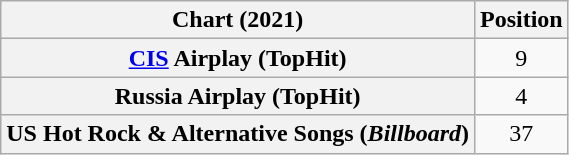<table class="wikitable sortable plainrowheaders" style="text-align:center">
<tr>
<th scope="col">Chart (2021)</th>
<th scope="col">Position</th>
</tr>
<tr>
<th scope="row"><a href='#'>CIS</a> Airplay (TopHit)</th>
<td>9</td>
</tr>
<tr>
<th scope="row">Russia Airplay (TopHit)</th>
<td>4</td>
</tr>
<tr>
<th scope="row">US Hot Rock & Alternative Songs (<em>Billboard</em>)</th>
<td>37</td>
</tr>
</table>
